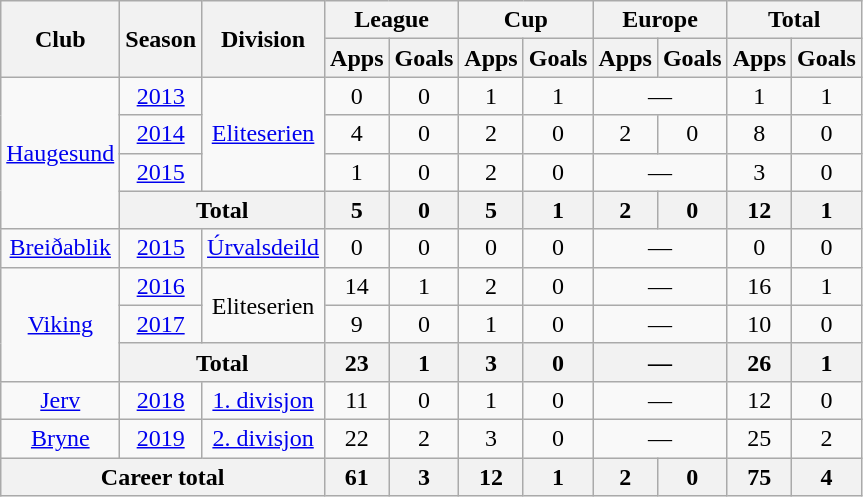<table class="wikitable" style="text-align: center;">
<tr>
<th rowspan="2">Club</th>
<th rowspan="2">Season</th>
<th rowspan="2">Division</th>
<th colspan="2">League</th>
<th colspan="2">Cup</th>
<th colspan="2">Europe</th>
<th colspan="2">Total</th>
</tr>
<tr>
<th>Apps</th>
<th>Goals</th>
<th>Apps</th>
<th>Goals</th>
<th>Apps</th>
<th>Goals</th>
<th>Apps</th>
<th>Goals</th>
</tr>
<tr>
<td rowspan="4"><a href='#'>Haugesund</a></td>
<td><a href='#'>2013</a></td>
<td rowspan="3"><a href='#'>Eliteserien</a></td>
<td>0</td>
<td>0</td>
<td>1</td>
<td>1</td>
<td colspan="2">—</td>
<td>1</td>
<td>1</td>
</tr>
<tr>
<td><a href='#'>2014</a></td>
<td>4</td>
<td>0</td>
<td>2</td>
<td>0</td>
<td>2</td>
<td>0</td>
<td>8</td>
<td>0</td>
</tr>
<tr>
<td><a href='#'>2015</a></td>
<td>1</td>
<td>0</td>
<td>2</td>
<td>0</td>
<td colspan="2">—</td>
<td>3</td>
<td>0</td>
</tr>
<tr>
<th colspan="2">Total</th>
<th>5</th>
<th>0</th>
<th>5</th>
<th>1</th>
<th>2</th>
<th>0</th>
<th>12</th>
<th>1</th>
</tr>
<tr>
<td><a href='#'>Breiðablik</a></td>
<td><a href='#'>2015</a></td>
<td><a href='#'>Úrvalsdeild</a></td>
<td>0</td>
<td>0</td>
<td>0</td>
<td>0</td>
<td colspan="2">—</td>
<td>0</td>
<td>0</td>
</tr>
<tr>
<td rowspan="3"><a href='#'>Viking</a></td>
<td><a href='#'>2016</a></td>
<td rowspan="2">Eliteserien</td>
<td>14</td>
<td>1</td>
<td>2</td>
<td>0</td>
<td colspan="2">—</td>
<td>16</td>
<td>1</td>
</tr>
<tr>
<td><a href='#'>2017</a></td>
<td>9</td>
<td>0</td>
<td>1</td>
<td>0</td>
<td colspan="2">—</td>
<td>10</td>
<td>0</td>
</tr>
<tr>
<th colspan="2">Total</th>
<th>23</th>
<th>1</th>
<th>3</th>
<th>0</th>
<th colspan="2">—</th>
<th>26</th>
<th>1</th>
</tr>
<tr>
<td><a href='#'>Jerv</a></td>
<td><a href='#'>2018</a></td>
<td><a href='#'>1. divisjon</a></td>
<td>11</td>
<td>0</td>
<td>1</td>
<td>0</td>
<td colspan="2">—</td>
<td>12</td>
<td>0</td>
</tr>
<tr>
<td><a href='#'>Bryne</a></td>
<td><a href='#'>2019</a></td>
<td><a href='#'>2. divisjon</a></td>
<td>22</td>
<td>2</td>
<td>3</td>
<td>0</td>
<td colspan="2">—</td>
<td>25</td>
<td>2</td>
</tr>
<tr>
<th colspan="3">Career total</th>
<th>61</th>
<th>3</th>
<th>12</th>
<th>1</th>
<th>2</th>
<th>0</th>
<th>75</th>
<th>4</th>
</tr>
</table>
